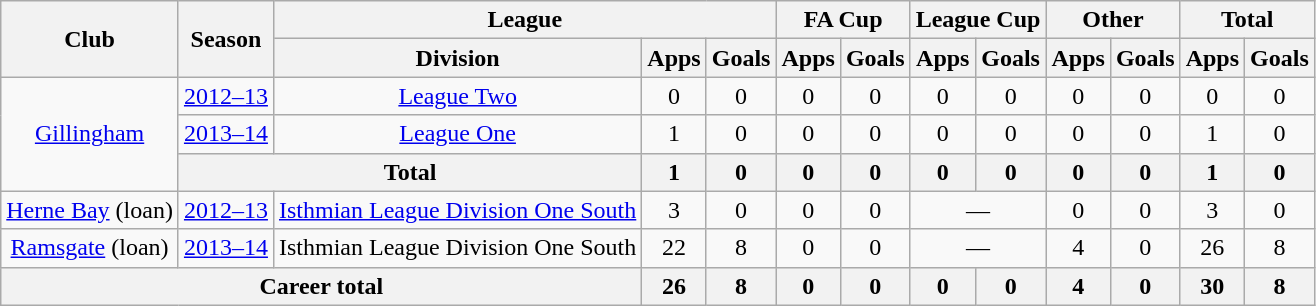<table class="wikitable" style="text-align: center;">
<tr>
<th rowspan="2">Club</th>
<th rowspan="2">Season</th>
<th colspan="3">League</th>
<th colspan="2">FA Cup</th>
<th colspan="2">League Cup</th>
<th colspan="2">Other</th>
<th colspan="2">Total</th>
</tr>
<tr>
<th>Division</th>
<th>Apps</th>
<th>Goals</th>
<th>Apps</th>
<th>Goals</th>
<th>Apps</th>
<th>Goals</th>
<th>Apps</th>
<th>Goals</th>
<th>Apps</th>
<th>Goals</th>
</tr>
<tr>
<td rowspan="3"><a href='#'>Gillingham</a></td>
<td><a href='#'>2012–13</a></td>
<td><a href='#'>League Two</a></td>
<td>0</td>
<td>0</td>
<td>0</td>
<td>0</td>
<td>0</td>
<td>0</td>
<td>0</td>
<td>0</td>
<td>0</td>
<td>0</td>
</tr>
<tr>
<td><a href='#'>2013–14</a></td>
<td><a href='#'>League One</a></td>
<td>1</td>
<td>0</td>
<td>0</td>
<td>0</td>
<td>0</td>
<td>0</td>
<td>0</td>
<td>0</td>
<td>1</td>
<td>0</td>
</tr>
<tr>
<th colspan="2">Total</th>
<th>1</th>
<th>0</th>
<th>0</th>
<th>0</th>
<th>0</th>
<th>0</th>
<th>0</th>
<th>0</th>
<th>1</th>
<th>0</th>
</tr>
<tr>
<td rowspan="1"><a href='#'>Herne Bay</a> (loan)</td>
<td><a href='#'>2012–13</a></td>
<td><a href='#'>Isthmian League Division One South</a></td>
<td>3</td>
<td>0</td>
<td>0</td>
<td>0</td>
<td colspan="2">—</td>
<td>0</td>
<td>0</td>
<td>3</td>
<td>0</td>
</tr>
<tr>
<td rowspan="1"><a href='#'>Ramsgate</a> (loan)</td>
<td><a href='#'>2013–14</a></td>
<td Isthmian League>Isthmian League Division One South</td>
<td>22</td>
<td>8</td>
<td>0</td>
<td>0</td>
<td colspan="2">—</td>
<td>4</td>
<td>0</td>
<td>26</td>
<td>8</td>
</tr>
<tr>
<th colspan="3">Career total</th>
<th>26</th>
<th>8</th>
<th>0</th>
<th>0</th>
<th>0</th>
<th>0</th>
<th>4</th>
<th>0</th>
<th>30</th>
<th>8</th>
</tr>
</table>
